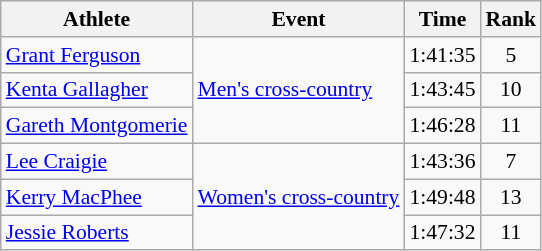<table class="wikitable" style="font-size:90%">
<tr>
<th>Athlete</th>
<th>Event</th>
<th>Time</th>
<th>Rank</th>
</tr>
<tr align=center>
<td align=left><a href='#'>Grant Ferguson</a></td>
<td align=left rowspan=3><a href='#'>Men's cross-country</a></td>
<td>1:41:35</td>
<td>5</td>
</tr>
<tr align=center>
<td align=left><a href='#'>Kenta Gallagher</a></td>
<td>1:43:45</td>
<td>10</td>
</tr>
<tr align=center>
<td align=left><a href='#'>Gareth Montgomerie</a></td>
<td>1:46:28</td>
<td>11</td>
</tr>
<tr align=center>
<td align=left><a href='#'>Lee Craigie</a></td>
<td align=left rowspan=3><a href='#'>Women's cross-country</a></td>
<td>1:43:36</td>
<td>7</td>
</tr>
<tr align=center>
<td align=left><a href='#'>Kerry MacPhee</a></td>
<td>1:49:48</td>
<td>13</td>
</tr>
<tr align=center>
<td align=left><a href='#'>Jessie Roberts</a></td>
<td>1:47:32</td>
<td>11</td>
</tr>
</table>
